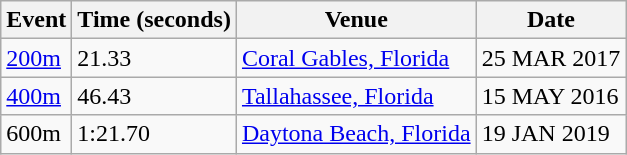<table class=wikitable>
<tr>
<th>Event</th>
<th>Time (seconds)</th>
<th>Venue</th>
<th>Date</th>
</tr>
<tr>
<td><a href='#'>200m</a></td>
<td>21.33</td>
<td><a href='#'>Coral Gables, Florida</a></td>
<td>25 MAR 2017</td>
</tr>
<tr>
<td><a href='#'>400m</a></td>
<td>46.43</td>
<td><a href='#'>Tallahassee, Florida</a></td>
<td>15 MAY 2016</td>
</tr>
<tr>
<td>600m</td>
<td>1:21.70</td>
<td><a href='#'>Daytona Beach, Florida</a></td>
<td>19 JAN 2019</td>
</tr>
</table>
